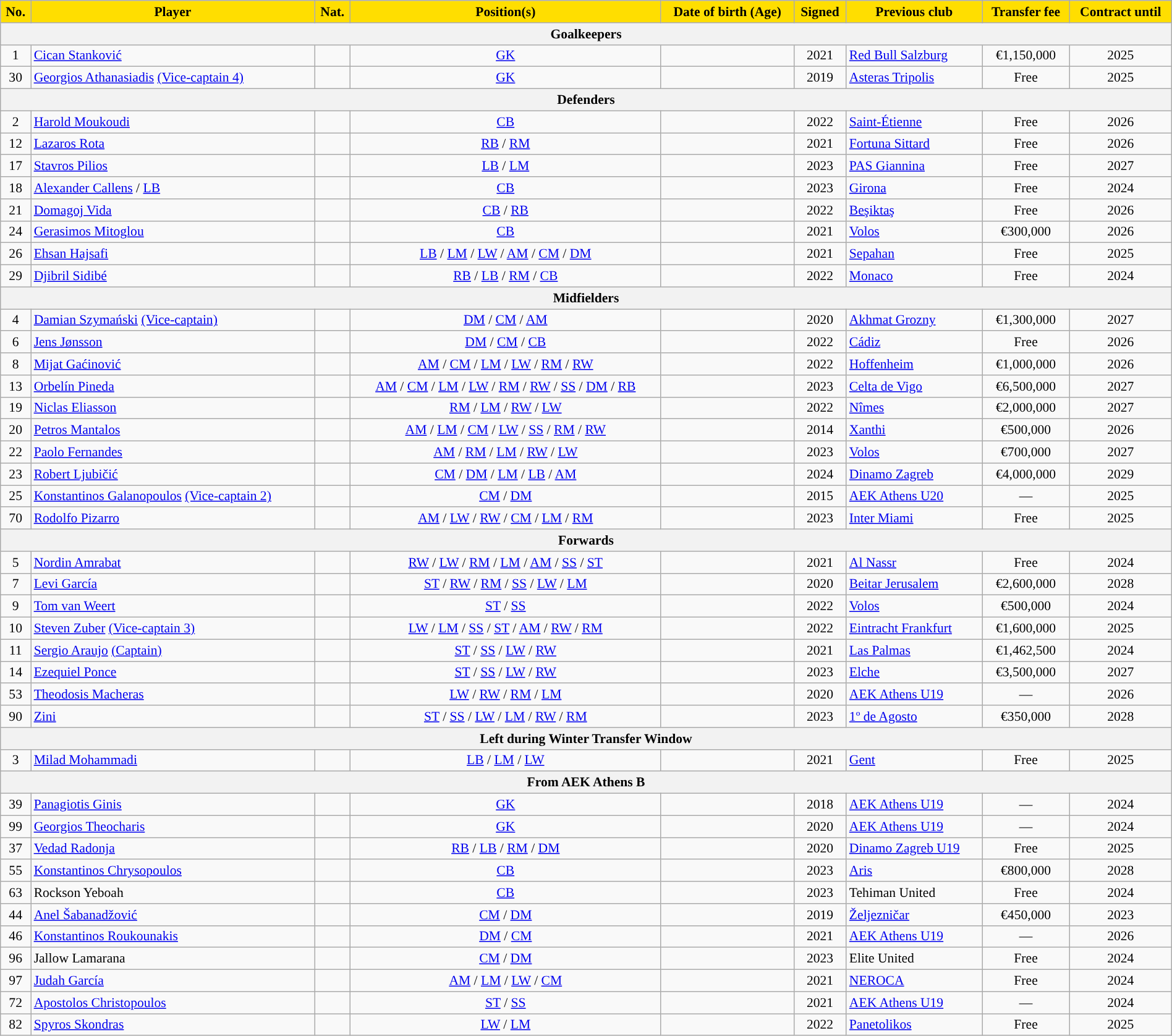<table class="wikitable" style="text-align:center; font-size:90%; width:100%">
<tr>
<th style="background:#FFDE00">No.</th>
<th style="background:#FFDE00">Player</th>
<th style="background:#FFDE00">Nat.</th>
<th style="background:#FFDE00">Position(s)</th>
<th style="background:#FFDE00">Date of birth (Age)</th>
<th style="background:#FFDE00">Signed</th>
<th style="background:#FFDE00">Previous club</th>
<th style="background:#FFDE00">Transfer fee</th>
<th style="background:#FFDE00">Contract until</th>
</tr>
<tr>
<th colspan="9">Goalkeepers</th>
</tr>
<tr>
<td>1</td>
<td align=left><a href='#'>Cican Stanković</a></td>
<td></td>
<td><a href='#'>GK</a></td>
<td></td>
<td>2021</td>
<td align=left> <a href='#'>Red Bull Salzburg</a></td>
<td>€1,150,000</td>
<td>2025</td>
</tr>
<tr>
<td>30</td>
<td align=left><a href='#'>Georgios Athanasiadis</a> <a href='#'>(Vice-captain 4)</a></td>
<td></td>
<td><a href='#'>GK</a></td>
<td></td>
<td>2019</td>
<td align=left> <a href='#'>Asteras Tripolis</a></td>
<td>Free</td>
<td>2025</td>
</tr>
<tr>
<th colspan="9">Defenders</th>
</tr>
<tr>
<td>2</td>
<td align=left><a href='#'>Harold Moukoudi</a></td>
<td></td>
<td><a href='#'>CB</a></td>
<td></td>
<td>2022</td>
<td align=left> <a href='#'>Saint-Étienne</a></td>
<td>Free</td>
<td>2026</td>
</tr>
<tr>
<td>12</td>
<td align=left><a href='#'>Lazaros Rota</a></td>
<td></td>
<td><a href='#'>RB</a> / <a href='#'>RM</a></td>
<td></td>
<td>2021</td>
<td align=left> <a href='#'>Fortuna Sittard</a></td>
<td>Free</td>
<td>2026</td>
</tr>
<tr>
<td>17</td>
<td align=left><a href='#'>Stavros Pilios</a></td>
<td></td>
<td><a href='#'>LB</a> / <a href='#'>LM</a></td>
<td></td>
<td>2023</td>
<td align=left> <a href='#'>PAS Giannina</a></td>
<td>Free</td>
<td>2027</td>
</tr>
<tr>
<td>18</td>
<td align=left><a href='#'>Alexander Callens</a> / <a href='#'>LB</a></td>
<td></td>
<td><a href='#'>CB</a></td>
<td></td>
<td>2023</td>
<td align=left> <a href='#'>Girona</a></td>
<td>Free</td>
<td>2024</td>
</tr>
<tr>
<td>21</td>
<td align=left><a href='#'>Domagoj Vida</a></td>
<td></td>
<td><a href='#'>CB</a> / <a href='#'>RB</a></td>
<td></td>
<td>2022</td>
<td align=left> <a href='#'>Beşiktaş</a></td>
<td>Free</td>
<td>2026</td>
</tr>
<tr>
<td>24</td>
<td align=left><a href='#'>Gerasimos Mitoglou</a></td>
<td></td>
<td><a href='#'>CB</a></td>
<td></td>
<td>2021</td>
<td align=left> <a href='#'>Volos</a></td>
<td>€300,000</td>
<td>2026</td>
</tr>
<tr>
<td>26</td>
<td align=left><a href='#'>Ehsan Hajsafi</a></td>
<td></td>
<td><a href='#'>LB</a> / <a href='#'>LM</a> / <a href='#'>LW</a> / <a href='#'>AM</a> / <a href='#'>CM</a> / <a href='#'>DM</a></td>
<td></td>
<td>2021</td>
<td align=left> <a href='#'>Sepahan</a></td>
<td>Free</td>
<td>2025</td>
</tr>
<tr>
<td>29</td>
<td align=left><a href='#'>Djibril Sidibé</a></td>
<td></td>
<td><a href='#'>RB</a> / <a href='#'>LB</a> / <a href='#'>RM</a> / <a href='#'>CB</a></td>
<td></td>
<td>2022</td>
<td align=left> <a href='#'>Monaco</a></td>
<td>Free</td>
<td>2024</td>
</tr>
<tr>
<th colspan="9">Midfielders</th>
</tr>
<tr>
<td>4</td>
<td align=left><a href='#'>Damian Szymański</a> <a href='#'>(Vice-captain)</a></td>
<td></td>
<td><a href='#'>DM</a> / <a href='#'>CM</a> / <a href='#'>AM</a></td>
<td></td>
<td>2020</td>
<td align=left> <a href='#'>Akhmat Grozny</a></td>
<td>€1,300,000</td>
<td>2027</td>
</tr>
<tr>
<td>6</td>
<td align=left><a href='#'>Jens Jønsson</a></td>
<td></td>
<td><a href='#'>DM</a> / <a href='#'>CM</a> / <a href='#'>CB</a></td>
<td></td>
<td>2022</td>
<td align=left> <a href='#'>Cádiz</a></td>
<td>Free</td>
<td>2026</td>
</tr>
<tr>
<td>8</td>
<td align=left><a href='#'>Mijat Gaćinović</a></td>
<td></td>
<td><a href='#'>AM</a> / <a href='#'>CM</a> / <a href='#'>LM</a> / <a href='#'>LW</a> / <a href='#'>RM</a> / <a href='#'>RW</a></td>
<td></td>
<td>2022</td>
<td align=left> <a href='#'>Hoffenheim</a></td>
<td>€1,000,000</td>
<td>2026</td>
</tr>
<tr>
<td>13</td>
<td align=left><a href='#'>Orbelín Pineda</a></td>
<td></td>
<td><a href='#'>AM</a> / <a href='#'>CM</a> / <a href='#'>LM</a> / <a href='#'>LW</a> / <a href='#'>RM</a> / <a href='#'>RW</a> / <a href='#'>SS</a> / <a href='#'>DM</a> / <a href='#'>RB</a></td>
<td></td>
<td>2023</td>
<td align=left> <a href='#'>Celta de Vigo</a></td>
<td>€6,500,000</td>
<td>2027</td>
</tr>
<tr>
<td>19</td>
<td align=left><a href='#'>Niclas Eliasson</a></td>
<td></td>
<td><a href='#'>RM</a> / <a href='#'>LM</a> / <a href='#'>RW</a> / <a href='#'>LW</a></td>
<td></td>
<td>2022</td>
<td align=left> <a href='#'>Nîmes</a></td>
<td>€2,000,000</td>
<td>2027</td>
</tr>
<tr>
<td>20</td>
<td align=left><a href='#'>Petros Mantalos</a></td>
<td></td>
<td><a href='#'>AM</a> / <a href='#'>LM</a> / <a href='#'>CM</a> / <a href='#'>LW</a> / <a href='#'>SS</a> / <a href='#'>RM</a> / <a href='#'>RW</a></td>
<td></td>
<td>2014</td>
<td align=left> <a href='#'>Xanthi</a></td>
<td>€500,000</td>
<td>2026</td>
</tr>
<tr>
<td>22</td>
<td align=left><a href='#'>Paolo Fernandes</a></td>
<td></td>
<td><a href='#'>AM</a> / <a href='#'>RM</a> / <a href='#'>LM</a> / <a href='#'>RW</a> / <a href='#'>LW</a></td>
<td></td>
<td>2023</td>
<td align=left> <a href='#'>Volos</a></td>
<td>€700,000</td>
<td>2027</td>
</tr>
<tr>
<td>23</td>
<td align=left><a href='#'>Robert Ljubičić</a></td>
<td></td>
<td><a href='#'>CM</a> / <a href='#'>DM</a> / <a href='#'>LM</a> / <a href='#'>LB</a> / <a href='#'>AM</a></td>
<td></td>
<td>2024</td>
<td align=left> <a href='#'>Dinamo Zagreb</a></td>
<td>€4,000,000</td>
<td>2029</td>
</tr>
<tr>
<td>25</td>
<td align=left><a href='#'>Konstantinos Galanopoulos</a> <a href='#'>(Vice-captain 2)</a></td>
<td></td>
<td><a href='#'>CM</a> / <a href='#'>DM</a></td>
<td></td>
<td>2015</td>
<td align=left> <a href='#'>AEK Athens U20</a></td>
<td>—</td>
<td>2025</td>
</tr>
<tr>
<td>70</td>
<td align=left><a href='#'>Rodolfo Pizarro</a></td>
<td></td>
<td><a href='#'>AM</a> / <a href='#'>LW</a> / <a href='#'>RW</a> / <a href='#'>CM</a> / <a href='#'>LM</a> / <a href='#'>RM</a></td>
<td></td>
<td>2023</td>
<td align=left> <a href='#'>Inter Miami</a></td>
<td>Free</td>
<td>2025</td>
</tr>
<tr>
<th colspan="9">Forwards</th>
</tr>
<tr>
<td>5</td>
<td align=left><a href='#'>Nordin Amrabat</a></td>
<td></td>
<td><a href='#'>RW</a> / <a href='#'>LW</a> / <a href='#'>RM</a> / <a href='#'>LM</a> / <a href='#'>AM</a> / <a href='#'>SS</a> / <a href='#'>ST</a></td>
<td></td>
<td>2021</td>
<td align=left> <a href='#'>Al Nassr</a></td>
<td>Free</td>
<td>2024</td>
</tr>
<tr>
<td>7</td>
<td align=left><a href='#'>Levi García</a></td>
<td></td>
<td><a href='#'>ST</a> / <a href='#'>RW</a> / <a href='#'>RM</a> / <a href='#'>SS</a> / <a href='#'>LW</a> / <a href='#'>LM</a></td>
<td></td>
<td>2020</td>
<td align=left> <a href='#'>Beitar Jerusalem</a></td>
<td>€2,600,000</td>
<td>2028</td>
</tr>
<tr>
<td>9</td>
<td align=left><a href='#'>Tom van Weert</a></td>
<td></td>
<td><a href='#'>ST</a> / <a href='#'>SS</a></td>
<td></td>
<td>2022</td>
<td align=left> <a href='#'>Volos</a></td>
<td>€500,000</td>
<td>2024</td>
</tr>
<tr>
<td>10</td>
<td align=left><a href='#'>Steven Zuber</a> <a href='#'>(Vice-captain 3)</a></td>
<td></td>
<td><a href='#'>LW</a> / <a href='#'>LM</a> / <a href='#'>SS</a> / <a href='#'>ST</a> / <a href='#'>AM</a> / <a href='#'>RW</a> / <a href='#'>RM</a></td>
<td></td>
<td>2022</td>
<td align=left> <a href='#'>Eintracht Frankfurt</a></td>
<td>€1,600,000</td>
<td>2025</td>
</tr>
<tr>
<td>11</td>
<td align=left><a href='#'>Sergio Araujo</a> <a href='#'>(Captain)</a></td>
<td></td>
<td><a href='#'>ST</a> / <a href='#'>SS</a> / <a href='#'>LW</a> / <a href='#'>RW</a></td>
<td></td>
<td>2021</td>
<td align=left> <a href='#'>Las Palmas</a></td>
<td>€1,462,500</td>
<td>2024</td>
</tr>
<tr>
<td>14</td>
<td align=left><a href='#'>Ezequiel Ponce</a></td>
<td></td>
<td><a href='#'>ST</a> / <a href='#'>SS</a> / <a href='#'>LW</a> / <a href='#'>RW</a></td>
<td></td>
<td>2023</td>
<td align=left> <a href='#'>Elche</a></td>
<td>€3,500,000</td>
<td>2027</td>
</tr>
<tr>
<td>53</td>
<td align=left><a href='#'>Theodosis Macheras</a></td>
<td></td>
<td><a href='#'>LW</a> / <a href='#'>RW</a> / <a href='#'>RM</a> / <a href='#'>LM</a></td>
<td></td>
<td>2020</td>
<td align=left> <a href='#'>AEK Athens U19</a></td>
<td>—</td>
<td>2026</td>
</tr>
<tr>
<td>90</td>
<td align=left><a href='#'>Zini</a></td>
<td></td>
<td><a href='#'>ST</a> / <a href='#'>SS</a> / <a href='#'>LW</a> / <a href='#'>LM</a> / <a href='#'>RW</a> / <a href='#'>RM</a></td>
<td></td>
<td>2023</td>
<td align=left> <a href='#'>1º de Agosto</a></td>
<td>€350,000</td>
<td>2028</td>
</tr>
<tr>
<th colspan="9">Left during Winter Transfer Window</th>
</tr>
<tr>
<td>3</td>
<td align=left><a href='#'>Milad Mohammadi</a></td>
<td></td>
<td><a href='#'>LB</a> / <a href='#'>LM</a> / <a href='#'>LW</a></td>
<td></td>
<td>2021</td>
<td align=left> <a href='#'>Gent</a></td>
<td>Free</td>
<td>2025</td>
</tr>
<tr>
<th colspan="9">From AEK Athens B</th>
</tr>
<tr>
<td>39</td>
<td align=left><a href='#'>Panagiotis Ginis</a></td>
<td></td>
<td><a href='#'>GK</a></td>
<td></td>
<td>2018</td>
<td align=left> <a href='#'>AEK Athens U19</a></td>
<td>—</td>
<td>2024</td>
</tr>
<tr>
<td>99</td>
<td align=left><a href='#'>Georgios Theocharis</a></td>
<td></td>
<td><a href='#'>GK</a></td>
<td></td>
<td>2020</td>
<td align=left> <a href='#'>AEK Athens U19</a></td>
<td>—</td>
<td>2024</td>
</tr>
<tr>
<td>37</td>
<td align=left><a href='#'>Vedad Radonja</a></td>
<td></td>
<td><a href='#'>RB</a> / <a href='#'>LB</a> / <a href='#'>RM</a> / <a href='#'>DM</a></td>
<td></td>
<td>2020</td>
<td align=left> <a href='#'>Dinamo Zagreb U19</a></td>
<td>Free</td>
<td>2025</td>
</tr>
<tr>
<td>55</td>
<td align=left><a href='#'>Konstantinos Chrysopoulos</a></td>
<td></td>
<td><a href='#'>CB</a></td>
<td></td>
<td>2023</td>
<td align=left> <a href='#'>Aris</a></td>
<td>€800,000</td>
<td>2028</td>
</tr>
<tr>
<td>63</td>
<td align=left>Rockson Yeboah</td>
<td></td>
<td><a href='#'>CB</a></td>
<td></td>
<td>2023</td>
<td align=left> Tehiman United</td>
<td>Free</td>
<td>2024</td>
</tr>
<tr>
<td>44</td>
<td align=left><a href='#'>Anel Šabanadžović</a></td>
<td></td>
<td><a href='#'>CM</a> / <a href='#'>DM</a></td>
<td></td>
<td>2019</td>
<td align=left> <a href='#'>Željezničar</a></td>
<td>€450,000</td>
<td>2023</td>
</tr>
<tr>
<td>46</td>
<td align=left><a href='#'>Konstantinos Roukounakis</a></td>
<td></td>
<td><a href='#'>DM</a> / <a href='#'>CM</a></td>
<td></td>
<td>2021</td>
<td align=left> <a href='#'>AEK Athens U19</a></td>
<td>—</td>
<td>2026</td>
</tr>
<tr>
<td>96</td>
<td align=left>Jallow Lamarana</td>
<td></td>
<td><a href='#'>CM</a> / <a href='#'>DM</a></td>
<td></td>
<td>2023</td>
<td align=left> Elite United</td>
<td>Free</td>
<td>2024</td>
</tr>
<tr>
<td>97</td>
<td align=left><a href='#'>Judah García</a></td>
<td></td>
<td><a href='#'>AM</a> / <a href='#'>LM</a> / <a href='#'>LW</a> / <a href='#'>CM</a></td>
<td></td>
<td>2021</td>
<td align=left> <a href='#'>NEROCA</a></td>
<td>Free</td>
<td>2024</td>
</tr>
<tr>
<td>72</td>
<td align=left><a href='#'>Apostolos Christopoulos</a></td>
<td></td>
<td><a href='#'>ST</a> / <a href='#'>SS</a></td>
<td></td>
<td>2021</td>
<td align=left> <a href='#'>AEK Athens U19</a></td>
<td>—</td>
<td>2024</td>
</tr>
<tr>
<td>82</td>
<td align=left><a href='#'>Spyros Skondras</a></td>
<td></td>
<td><a href='#'>LW</a>  / <a href='#'>LM</a></td>
<td></td>
<td>2022</td>
<td align=left> <a href='#'>Panetolikos</a></td>
<td>Free</td>
<td>2025</td>
</tr>
</table>
